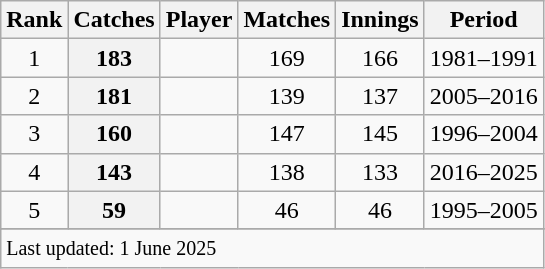<table class="wikitable plainrowheaders sortable">
<tr>
<th scope=col>Rank</th>
<th scope=col>Catches</th>
<th scope=col>Player</th>
<th scope=col>Matches</th>
<th scope=col>Innings</th>
<th scope=col>Period</th>
</tr>
<tr>
<td align=center>1</td>
<th scope=row style=text-align:center;>183</th>
<td></td>
<td align=center>169</td>
<td align=center>166</td>
<td>1981–1991</td>
</tr>
<tr>
<td align="center">2</td>
<th scope="row" style="text-align:center;">181</th>
<td></td>
<td align="center">139</td>
<td align="center">137</td>
<td>2005–2016</td>
</tr>
<tr>
<td align="center">3</td>
<th scope="row" style="text-align:center;">160</th>
<td></td>
<td align="center">147</td>
<td align="center">145</td>
<td>1996–2004</td>
</tr>
<tr>
<td align=center>4</td>
<th scope=row style=text-align:center;>143</th>
<td></td>
<td align=center>138</td>
<td align=center>133</td>
<td>2016–2025</td>
</tr>
<tr>
<td align=center>5</td>
<th scope=row style=text-align:center;>59</th>
<td></td>
<td align=center>46</td>
<td align=center>46</td>
<td>1995–2005</td>
</tr>
<tr>
</tr>
<tr class=sortbottom>
<td colspan=6><small>Last updated: 1 June 2025</small></td>
</tr>
</table>
